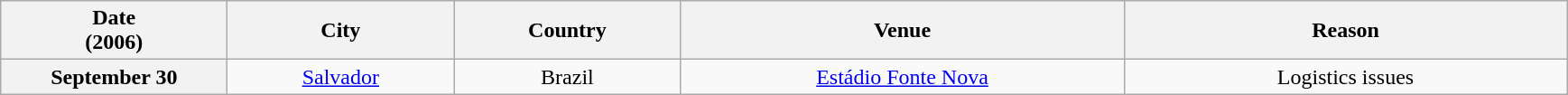<table class="wikitable plainrowheaders" style="text-align:center;">
<tr>
<th scope="col" style="width:10em;">Date<br>(2006)</th>
<th scope="col" style="width:10em;">City</th>
<th scope="col" style="width:10em;">Country</th>
<th scope="col" style="width:20em;">Venue</th>
<th scope="col" style="width:20em;">Reason</th>
</tr>
<tr>
<th scope="row" style="text-align:center;">September 30</th>
<td><a href='#'>Salvador</a></td>
<td>Brazil</td>
<td><a href='#'>Estádio Fonte Nova</a></td>
<td>Logistics issues</td>
</tr>
</table>
